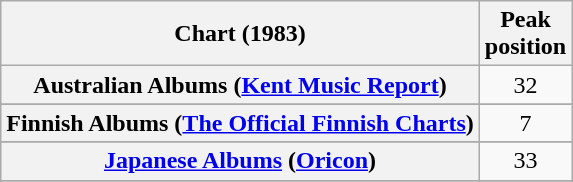<table class="wikitable sortable plainrowheaders">
<tr>
<th>Chart (1983)</th>
<th>Peak<br>position</th>
</tr>
<tr>
<th scope="row">Australian Albums (<a href='#'>Kent Music Report</a>)</th>
<td align="center">32</td>
</tr>
<tr>
</tr>
<tr>
</tr>
<tr>
</tr>
<tr>
<th scope="row">Finnish Albums (<a href='#'>The Official Finnish Charts</a>)</th>
<td align="center">7</td>
</tr>
<tr>
</tr>
<tr>
<th scope="row"><a href='#'>Japanese Albums</a> (<a href='#'>Oricon</a>)</th>
<td align="center">33</td>
</tr>
<tr>
</tr>
<tr>
</tr>
<tr>
</tr>
<tr>
</tr>
</table>
